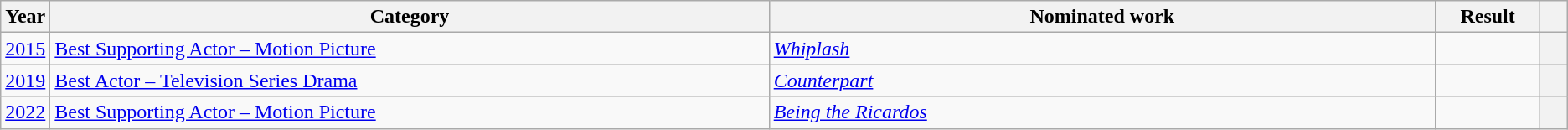<table class=wikitable>
<tr>
<th scope="col" style="width:1em;">Year</th>
<th scope="col" style="width:39em;">Category</th>
<th scope="col" style="width:36em;">Nominated work</th>
<th scope="col" style="width:5em;">Result</th>
<th scope="col" style="width:1em;"></th>
</tr>
<tr>
<td><a href='#'>2015</a></td>
<td><a href='#'>Best Supporting Actor – Motion Picture</a></td>
<td><em><a href='#'>Whiplash</a></em></td>
<td></td>
<th align=center></th>
</tr>
<tr>
<td><a href='#'>2019</a></td>
<td><a href='#'>Best Actor – Television Series Drama</a></td>
<td><em><a href='#'>Counterpart</a></em></td>
<td></td>
<th align=center></th>
</tr>
<tr>
<td><a href='#'>2022</a></td>
<td><a href='#'>Best Supporting Actor – Motion Picture</a></td>
<td><em><a href='#'>Being the Ricardos</a></em></td>
<td></td>
<th align=center></th>
</tr>
</table>
